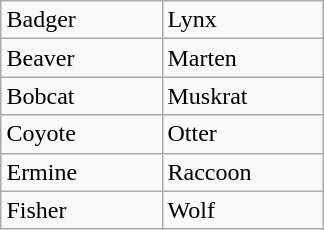<table class="wikitable" style="margin: 1em auto 1em auto">
<tr>
<td width="100">Badger</td>
<td width="100">Lynx</td>
</tr>
<tr>
<td>Beaver</td>
<td>Marten</td>
</tr>
<tr>
<td>Bobcat</td>
<td>Muskrat</td>
</tr>
<tr>
<td>Coyote</td>
<td>Otter</td>
</tr>
<tr>
<td>Ermine</td>
<td>Raccoon</td>
</tr>
<tr>
<td>Fisher</td>
<td>Wolf</td>
</tr>
</table>
